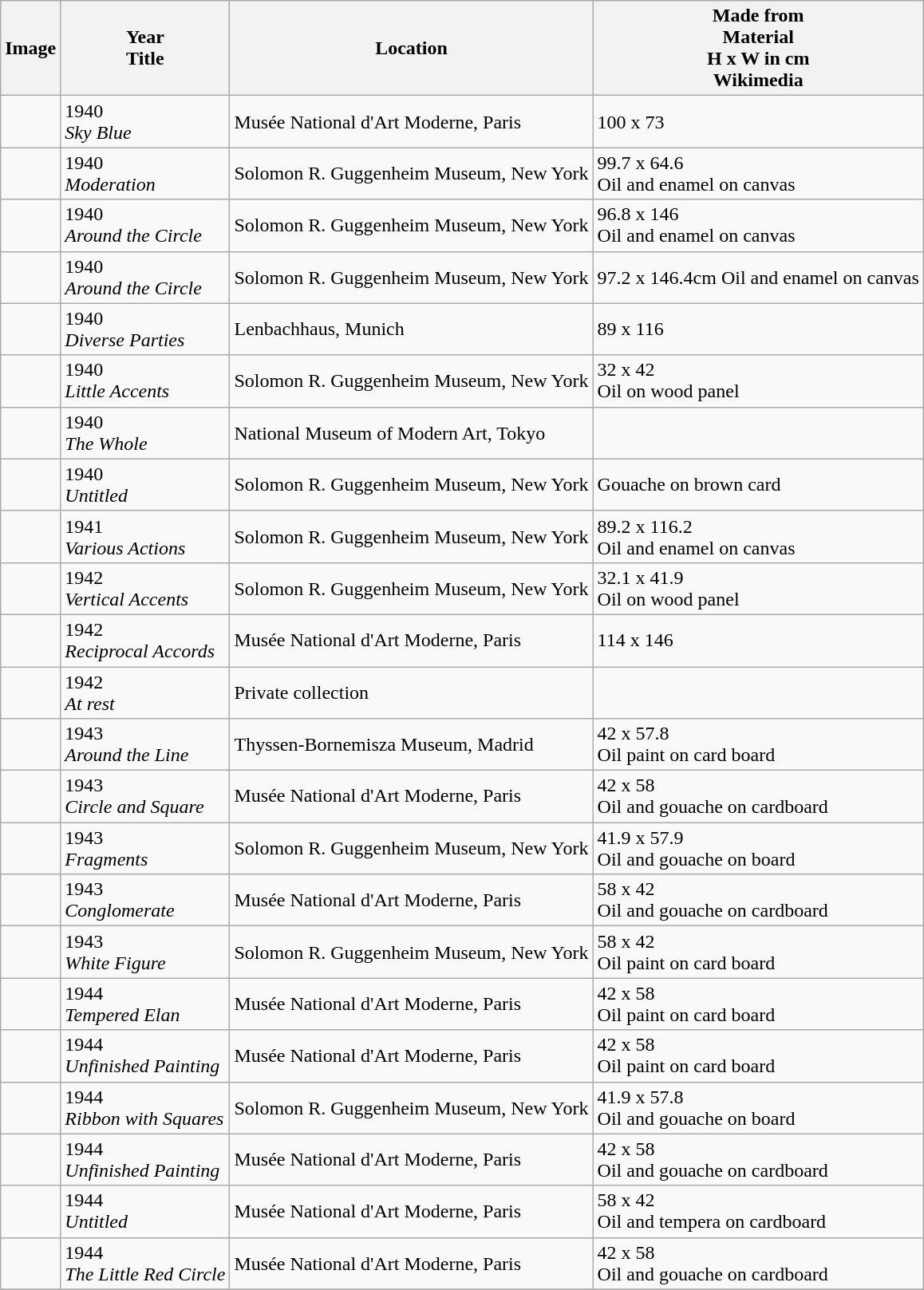<table class="wikitable sortable" text-align: center;">
<tr>
<th>Image</th>
<th>Year<br>Title</th>
<th>Location</th>
<th>Made from<br>Material<br>H x W in cm<br>Wikimedia</th>
</tr>
<tr>
<td></td>
<td>1940<br><em>Sky Blue</em></td>
<td>Musée National d'Art Moderne, Paris</td>
<td>100 x 73</td>
</tr>
<tr>
<td></td>
<td>1940<br><em>Moderation</em></td>
<td>Solomon R. Guggenheim Museum, New York</td>
<td>99.7 x 64.6<br>Oil and enamel on canvas</td>
</tr>
<tr>
<td></td>
<td>1940<br><em>Around the Circle</em></td>
<td>Solomon R. Guggenheim Museum, New York</td>
<td>96.8 x 146<br>Oil and enamel on canvas</td>
</tr>
<tr>
<td></td>
<td>1940<br><em>Around the Circle</em></td>
<td>Solomon R. Guggenheim Museum, New York</td>
<td>97.2 x 146.4cm Oil and enamel on canvas</td>
</tr>
<tr>
<td></td>
<td>1940<br><em>Diverse Parties</em></td>
<td>Lenbachhaus, Munich</td>
<td>89 x 116</td>
</tr>
<tr>
<td></td>
<td>1940<br><em>Little Accents</em></td>
<td>Solomon R. Guggenheim Museum, New York</td>
<td>32 x 42<br>Oil on wood panel</td>
</tr>
<tr>
<td></td>
<td>1940<br><em>The Whole</em></td>
<td>National Museum of Modern Art, Tokyo</td>
<td></td>
</tr>
<tr>
<td></td>
<td>1940<br><em>Untitled</em></td>
<td>Solomon R. Guggenheim Museum, New York</td>
<td>Gouache on brown card</td>
</tr>
<tr>
<td></td>
<td>1941<br><em>Various Actions</em></td>
<td>Solomon R. Guggenheim Museum, New York</td>
<td>89.2 x 116.2<br>Oil and enamel on canvas</td>
</tr>
<tr>
<td></td>
<td>1942<br><em>Vertical Accents</em></td>
<td>Solomon R. Guggenheim Museum, New York</td>
<td>32.1 x 41.9<br>Oil on wood panel</td>
</tr>
<tr>
<td></td>
<td>1942<br><em>Reciprocal Accords</em></td>
<td>Musée National d'Art Moderne, Paris</td>
<td>114 x 146</td>
</tr>
<tr>
<td></td>
<td>1942<br><em>At rest</em></td>
<td>Private collection</td>
<td></td>
</tr>
<tr>
<td></td>
<td>1943<br><em>Around the Line</em></td>
<td>Thyssen-Bornemisza Museum, Madrid</td>
<td>42 x 57.8<br>Oil paint on card board</td>
</tr>
<tr>
<td></td>
<td>1943<br><em>Circle and Square</em></td>
<td>Musée National d'Art Moderne, Paris</td>
<td>42 x 58<br>Oil and gouache on cardboard</td>
</tr>
<tr>
<td></td>
<td>1943<br><em>Fragments</em></td>
<td>Solomon R. Guggenheim Museum, New York</td>
<td>41.9 x 57.9<br>Oil and gouache on board</td>
</tr>
<tr>
<td></td>
<td>1943<br><em>Conglomerate</em></td>
<td>Musée National d'Art Moderne, Paris</td>
<td>58 x 42<br>Oil and gouache on cardboard</td>
</tr>
<tr>
<td></td>
<td>1943<br><em>White Figure</em></td>
<td>Solomon R. Guggenheim Museum, New York</td>
<td>58 x 42<br>Oil paint on card board</td>
</tr>
<tr>
<td></td>
<td>1944<br><em>Tempered Elan</em></td>
<td>Musée National d'Art Moderne, Paris</td>
<td>42 x 58<br>Oil paint on card board</td>
</tr>
<tr>
<td></td>
<td>1944<br><em>Unfinished Painting</em></td>
<td>Musée National d'Art Moderne, Paris</td>
<td>42 x 58<br>Oil paint on card board</td>
</tr>
<tr>
<td></td>
<td>1944<br><em>Ribbon with Squares</em></td>
<td>Solomon R. Guggenheim Museum, New York</td>
<td>41.9 x 57.8<br>Oil and gouache on board</td>
</tr>
<tr>
<td></td>
<td>1944<br><em>Unfinished Painting</em></td>
<td>Musée National d'Art Moderne, Paris</td>
<td>42 x 58<br>Oil and gouache on cardboard</td>
</tr>
<tr>
<td></td>
<td>1944<br><em>Untitled</em></td>
<td>Musée National d'Art Moderne, Paris</td>
<td>58 x 42<br>Oil and tempera on cardboard</td>
</tr>
<tr>
<td></td>
<td>1944<br><em>The Little Red Circle</em></td>
<td>Musée National d'Art Moderne, Paris</td>
<td>42 x 58<br>Oil and gouache on cardboard</td>
</tr>
<tr>
</tr>
</table>
